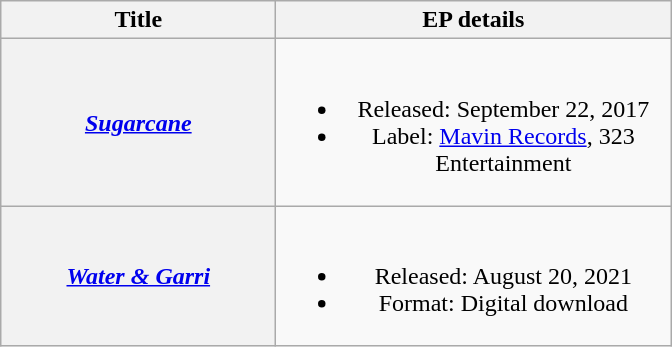<table class="wikitable plainrowheaders" style="text-align:center;">
<tr>
<th scope="col" style="width:11em;">Title</th>
<th scope="col" style="width:16em;">EP details</th>
</tr>
<tr>
<th scope="row"><em><a href='#'>Sugarcane</a></em></th>
<td><br><ul><li>Released: September 22, 2017</li><li>Label: <a href='#'>Mavin Records</a>, 323 Entertainment</li></ul></td>
</tr>
<tr>
<th scope="row"><em><a href='#'>Water & Garri</a></em></th>
<td><br><ul><li>Released: August 20, 2021</li><li>Format: Digital download</li></ul></td>
</tr>
</table>
